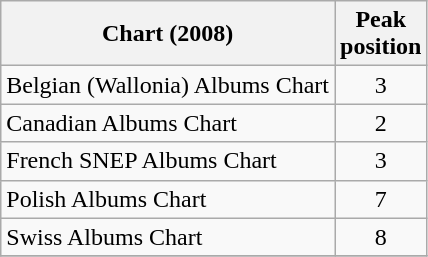<table class="wikitable sortable">
<tr>
<th>Chart (2008)</th>
<th>Peak<br>position</th>
</tr>
<tr>
<td>Belgian (Wallonia) Albums Chart</td>
<td align="center">3</td>
</tr>
<tr>
<td>Canadian Albums Chart</td>
<td align="center">2</td>
</tr>
<tr>
<td>French SNEP Albums Chart</td>
<td align="center">3</td>
</tr>
<tr>
<td>Polish Albums Chart</td>
<td align="center">7</td>
</tr>
<tr>
<td>Swiss Albums Chart</td>
<td align="center">8</td>
</tr>
<tr>
</tr>
</table>
